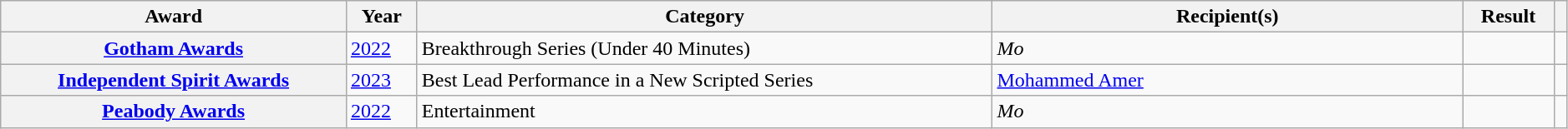<table class="wikitable sortable plainrowheaders" style="width: 99%;">
<tr>
<th scope="col">Award</th>
<th scope="col">Year</th>
<th scope="col">Category</th>
<th scope="col" style="width:30%;">Recipient(s)</th>
<th scope="col">Result</th>
<th scope="col" class="unsortable"></th>
</tr>
<tr>
<th scope="row"><a href='#'>Gotham Awards</a></th>
<td><a href='#'>2022</a></td>
<td>Breakthrough Series (Under 40 Minutes)</td>
<td><em>Mo</em></td>
<td></td>
<td style="text-align:center;"></td>
</tr>
<tr>
<th scope="row"><a href='#'>Independent Spirit Awards</a></th>
<td><a href='#'>2023</a></td>
<td>Best Lead Performance in a New Scripted Series</td>
<td><a href='#'>Mohammed Amer</a></td>
<td></td>
<td style="text-align:center;"></td>
</tr>
<tr>
<th scope="row"><a href='#'>Peabody Awards</a></th>
<td><a href='#'>2022</a></td>
<td>Entertainment</td>
<td><em>Mo</em></td>
<td></td>
<td style="text-align:center;"></td>
</tr>
</table>
